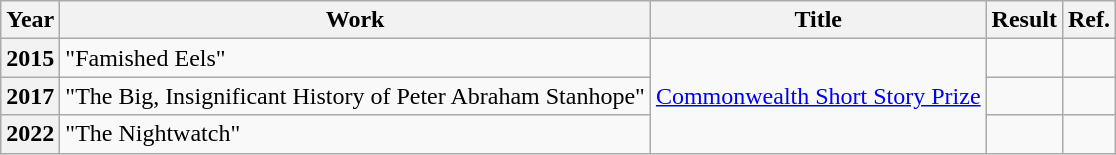<table class="wikitable">
<tr>
<th>Year</th>
<th>Work</th>
<th>Title</th>
<th>Result</th>
<th><abbr>Ref.</abbr></th>
</tr>
<tr>
<th>2015</th>
<td>"Famished Eels"</td>
<td rowspan="3"><a href='#'>Commonwealth Short Story Prize</a></td>
<td></td>
<td></td>
</tr>
<tr>
<th>2017</th>
<td>"The Big, Insignificant History of Peter Abraham Stanhope"</td>
<td></td>
<td></td>
</tr>
<tr>
<th>2022</th>
<td>"The Nightwatch"</td>
<td></td>
<td></td>
</tr>
</table>
